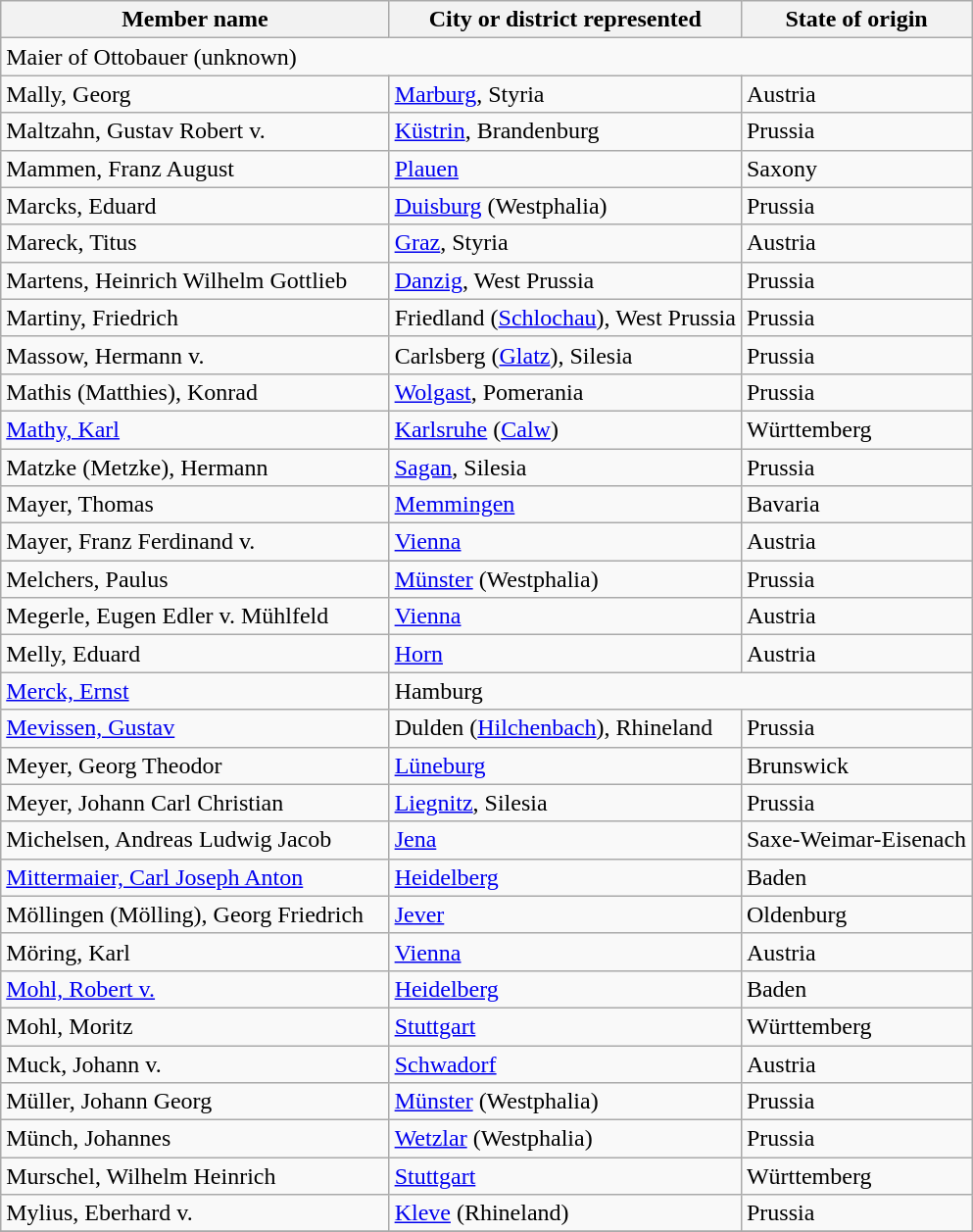<table class="wikitable">
<tr>
<th width="40%">Member name</th>
<th>City or district represented</th>
<th>State of origin</th>
</tr>
<tr>
<td colspan=3>Maier of Ottobauer (unknown)</td>
</tr>
<tr>
<td>Mally, Georg</td>
<td><a href='#'>Marburg</a>, Styria</td>
<td>Austria</td>
</tr>
<tr>
<td>Maltzahn, Gustav Robert v.</td>
<td><a href='#'>Küstrin</a>, Brandenburg</td>
<td>Prussia</td>
</tr>
<tr>
<td>Mammen, Franz August</td>
<td><a href='#'>Plauen</a></td>
<td>Saxony</td>
</tr>
<tr>
<td>Marcks, Eduard</td>
<td><a href='#'>Duisburg</a> (Westphalia)</td>
<td>Prussia</td>
</tr>
<tr>
<td>Mareck, Titus</td>
<td><a href='#'>Graz</a>, Styria</td>
<td>Austria</td>
</tr>
<tr>
<td>Martens, Heinrich Wilhelm Gottlieb</td>
<td><a href='#'>Danzig</a>, West Prussia</td>
<td>Prussia</td>
</tr>
<tr>
<td>Martiny, Friedrich</td>
<td>Friedland (<a href='#'>Schlochau</a>), West Prussia</td>
<td>Prussia</td>
</tr>
<tr>
<td>Massow, Hermann v.</td>
<td>Carlsberg (<a href='#'>Glatz</a>), Silesia</td>
<td>Prussia</td>
</tr>
<tr>
<td>Mathis (Matthies), Konrad</td>
<td><a href='#'>Wolgast</a>, Pomerania</td>
<td>Prussia</td>
</tr>
<tr>
<td><a href='#'>Mathy, Karl</a></td>
<td><a href='#'>Karlsruhe</a> (<a href='#'>Calw</a>)</td>
<td>Württemberg</td>
</tr>
<tr>
<td>Matzke (Metzke), Hermann</td>
<td><a href='#'>Sagan</a>, Silesia</td>
<td>Prussia</td>
</tr>
<tr>
<td>Mayer, Thomas</td>
<td><a href='#'>Memmingen</a></td>
<td>Bavaria</td>
</tr>
<tr>
<td>Mayer, Franz Ferdinand v.</td>
<td><a href='#'>Vienna</a></td>
<td>Austria</td>
</tr>
<tr>
<td>Melchers, Paulus</td>
<td><a href='#'>Münster</a> (Westphalia)</td>
<td>Prussia</td>
</tr>
<tr>
<td>Megerle, Eugen Edler v. Mühlfeld</td>
<td><a href='#'>Vienna</a></td>
<td>Austria</td>
</tr>
<tr>
<td>Melly, Eduard</td>
<td><a href='#'>Horn</a></td>
<td>Austria</td>
</tr>
<tr>
<td><a href='#'>Merck, Ernst</a></td>
<td colspan=2>Hamburg</td>
</tr>
<tr>
<td><a href='#'>Mevissen, Gustav</a></td>
<td>Dulden (<a href='#'>Hilchenbach</a>), Rhineland</td>
<td>Prussia</td>
</tr>
<tr>
<td>Meyer, Georg Theodor</td>
<td><a href='#'>Lüneburg</a></td>
<td>Brunswick</td>
</tr>
<tr>
<td>Meyer, Johann Carl Christian</td>
<td><a href='#'>Liegnitz</a>, Silesia</td>
<td>Prussia</td>
</tr>
<tr>
<td>Michelsen, Andreas Ludwig Jacob</td>
<td><a href='#'>Jena</a></td>
<td>Saxe-Weimar-Eisenach</td>
</tr>
<tr>
<td><a href='#'>Mittermaier, Carl Joseph Anton</a></td>
<td><a href='#'>Heidelberg</a></td>
<td>Baden</td>
</tr>
<tr>
<td>Möllingen (Mölling), Georg Friedrich</td>
<td><a href='#'>Jever</a></td>
<td>Oldenburg</td>
</tr>
<tr>
<td>Möring, Karl</td>
<td><a href='#'>Vienna</a></td>
<td>Austria</td>
</tr>
<tr>
<td><a href='#'>Mohl, Robert v.</a></td>
<td><a href='#'>Heidelberg</a></td>
<td>Baden</td>
</tr>
<tr>
<td>Mohl, Moritz</td>
<td><a href='#'>Stuttgart</a></td>
<td>Württemberg</td>
</tr>
<tr>
<td>Muck, Johann v.</td>
<td><a href='#'>Schwadorf</a></td>
<td>Austria</td>
</tr>
<tr>
<td>Müller, Johann Georg</td>
<td><a href='#'>Münster</a> (Westphalia)</td>
<td>Prussia</td>
</tr>
<tr>
<td>Münch, Johannes</td>
<td><a href='#'>Wetzlar</a> (Westphalia)</td>
<td>Prussia</td>
</tr>
<tr>
<td>Murschel, Wilhelm Heinrich</td>
<td><a href='#'>Stuttgart</a></td>
<td>Württemberg</td>
</tr>
<tr>
<td>Mylius, Eberhard v.</td>
<td><a href='#'>Kleve</a> (Rhineland)</td>
<td>Prussia</td>
</tr>
<tr>
</tr>
</table>
